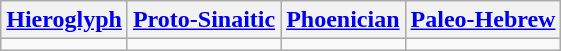<table class=wikitable style="text-align: center;">
<tr>
<th><a href='#'>Hieroglyph</a></th>
<th><a href='#'>Proto-Sinaitic</a></th>
<th><a href='#'>Phoenician</a></th>
<th><a href='#'>Paleo-Hebrew</a></th>
</tr>
<tr>
<td align="center"></td>
<td align="center"></td>
<td align="center"></td>
<td align="center"></td>
</tr>
</table>
